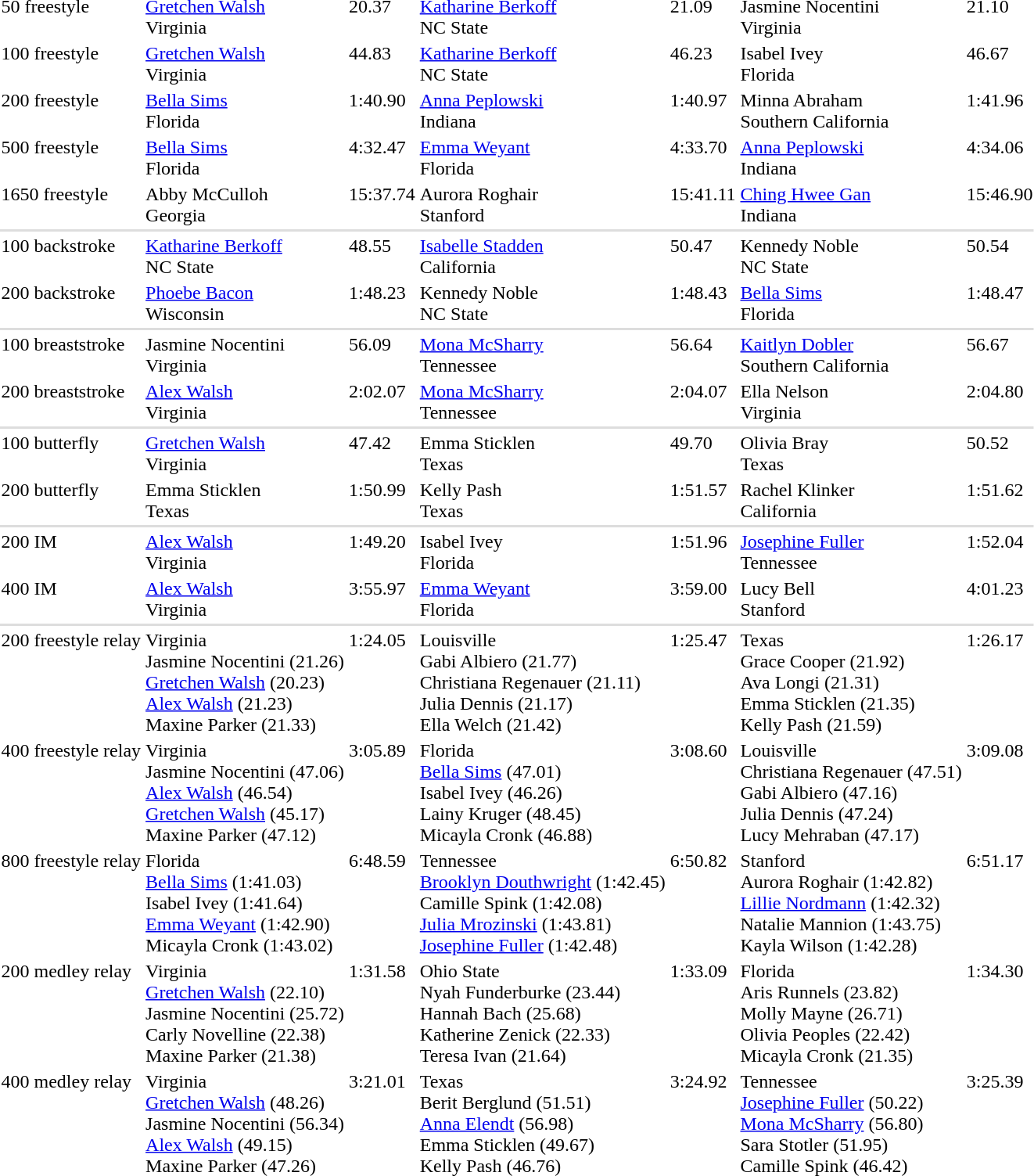<table>
<tr valign="top">
<td>50 freestyle</td>
<td><a href='#'>Gretchen Walsh</a> <br> Virginia</td>
<td>20.37</td>
<td><a href='#'>Katharine Berkoff</a> <br> NC State</td>
<td>21.09</td>
<td>Jasmine Nocentini <br> Virginia</td>
<td>21.10</td>
</tr>
<tr valign="top">
<td>100 freestyle</td>
<td><a href='#'>Gretchen Walsh</a> <br> Virginia</td>
<td>44.83</td>
<td><a href='#'>Katharine Berkoff</a> <br> NC State</td>
<td>46.23</td>
<td>Isabel Ivey <br> Florida</td>
<td>46.67</td>
</tr>
<tr valign="top">
<td>200 freestyle</td>
<td><a href='#'>Bella Sims</a><br>Florida</td>
<td>1:40.90</td>
<td><a href='#'>Anna Peplowski</a><br>Indiana</td>
<td>1:40.97</td>
<td>Minna Abraham<br>Southern California</td>
<td>1:41.96</td>
</tr>
<tr valign="top">
<td>500 freestyle</td>
<td><a href='#'>Bella Sims</a> <br> Florida</td>
<td>4:32.47</td>
<td><a href='#'>Emma Weyant</a> <br> Florida</td>
<td>4:33.70</td>
<td><a href='#'>Anna Peplowski</a> <br> Indiana</td>
<td>4:34.06</td>
</tr>
<tr valign="top">
<td>1650 freestyle</td>
<td>Abby McCulloh<br>Georgia</td>
<td>15:37.74</td>
<td>Aurora Roghair<br>Stanford</td>
<td>15:41.11</td>
<td><a href='#'>Ching Hwee Gan</a><br>Indiana</td>
<td>15:46.90</td>
</tr>
<tr bgcolor=#DDDDDD>
<td colspan=10></td>
</tr>
<tr valign="top">
<td>100 backstroke</td>
<td><a href='#'>Katharine Berkoff</a><br>NC State</td>
<td>48.55</td>
<td><a href='#'>Isabelle Stadden</a><br>California</td>
<td>50.47</td>
<td>Kennedy Noble<br>NC State</td>
<td>50.54</td>
</tr>
<tr valign="top">
<td>200 backstroke</td>
<td><a href='#'>Phoebe Bacon</a><br>Wisconsin</td>
<td>1:48.23</td>
<td>Kennedy Noble<br>NC State</td>
<td>1:48.43</td>
<td><a href='#'>Bella Sims</a><br>Florida</td>
<td>1:48.47</td>
</tr>
<tr bgcolor=#DDDDDD>
<td colspan=10></td>
</tr>
<tr valign="top">
<td>100 breaststroke</td>
<td>Jasmine Nocentini<br>Virginia</td>
<td>56.09</td>
<td><a href='#'>Mona McSharry</a><br>Tennessee</td>
<td>56.64</td>
<td><a href='#'>Kaitlyn Dobler</a><br>Southern California</td>
<td>56.67</td>
</tr>
<tr valign="top">
<td>200 breaststroke</td>
<td><a href='#'>Alex Walsh</a><br>Virginia</td>
<td>2:02.07</td>
<td><a href='#'>Mona McSharry</a><br>Tennessee</td>
<td>2:04.07</td>
<td>Ella Nelson<br>Virginia</td>
<td>2:04.80</td>
</tr>
<tr bgcolor=#DDDDDD>
<td colspan=10></td>
</tr>
<tr valign="top">
<td>100 butterfly</td>
<td><a href='#'>Gretchen Walsh</a><br>Virginia</td>
<td>47.42</td>
<td>Emma Sticklen<br>Texas</td>
<td>49.70</td>
<td>Olivia Bray<br>Texas</td>
<td>50.52</td>
</tr>
<tr valign="top">
<td>200 butterfly</td>
<td>Emma Sticklen<br>Texas</td>
<td>1:50.99</td>
<td>Kelly Pash<br>Texas</td>
<td>1:51.57</td>
<td>Rachel Klinker<br>California</td>
<td>1:51.62</td>
</tr>
<tr bgcolor=#DDDDDD>
<td colspan=10></td>
</tr>
<tr valign="top">
<td>200 IM</td>
<td><a href='#'>Alex Walsh</a> <br> Virginia</td>
<td>1:49.20</td>
<td>Isabel Ivey <br> Florida</td>
<td>1:51.96</td>
<td><a href='#'>Josephine Fuller</a> <br> Tennessee</td>
<td>1:52.04</td>
</tr>
<tr valign="top">
<td>400 IM</td>
<td><a href='#'>Alex Walsh</a><br>Virginia</td>
<td>3:55.97</td>
<td><a href='#'>Emma Weyant</a><br>Florida</td>
<td>3:59.00</td>
<td>Lucy Bell<br>Stanford</td>
<td>4:01.23</td>
</tr>
<tr bgcolor=#DDDDDD>
<td colspan=10></td>
</tr>
<tr valign="top">
<td>200 freestyle relay</td>
<td>Virginia<br>Jasmine Nocentini (21.26)<br><a href='#'>Gretchen Walsh</a> (20.23)<br><a href='#'>Alex Walsh</a> (21.23)<br>Maxine Parker (21.33)</td>
<td>1:24.05</td>
<td>Louisville<br>Gabi Albiero (21.77)<br>Christiana Regenauer (21.11)<br>Julia Dennis (21.17)<br>Ella Welch (21.42)</td>
<td>1:25.47</td>
<td>Texas<br>Grace Cooper (21.92)<br>Ava Longi (21.31)<br>Emma Sticklen (21.35)<br>Kelly Pash (21.59)</td>
<td>1:26.17</td>
</tr>
<tr valign="top">
<td>400 freestyle relay</td>
<td>Virginia <br> Jasmine Nocentini (47.06) <br> <a href='#'>Alex Walsh</a> (46.54) <br> <a href='#'>Gretchen Walsh</a> (45.17) <br> Maxine Parker (47.12)</td>
<td>3:05.89</td>
<td>Florida <br> <a href='#'>Bella Sims</a> (47.01) <br> Isabel Ivey (46.26) <br> Lainy Kruger (48.45) <br> Micayla Cronk (46.88)</td>
<td>3:08.60</td>
<td>Louisville <br> Christiana Regenauer (47.51) <br> Gabi Albiero (47.16) <br> Julia Dennis (47.24) <br> Lucy Mehraban (47.17)</td>
<td>3:09.08</td>
</tr>
<tr valign="top">
<td>800 freestyle relay</td>
<td>Florida<br><a href='#'>Bella Sims</a> (1:41.03)<br>Isabel Ivey (1:41.64)<br><a href='#'>Emma Weyant</a> (1:42.90)<br>Micayla Cronk (1:43.02)</td>
<td>6:48.59</td>
<td>Tennessee<br><a href='#'>Brooklyn Douthwright</a> (1:42.45)<br>Camille Spink (1:42.08)<br><a href='#'>Julia Mrozinski</a> (1:43.81)<br><a href='#'>Josephine Fuller</a> (1:42.48)</td>
<td>6:50.82</td>
<td>Stanford<br>Aurora Roghair (1:42.82)<br><a href='#'>Lillie Nordmann</a> (1:42.32)<br>Natalie Mannion (1:43.75)<br>Kayla Wilson (1:42.28)</td>
<td>6:51.17</td>
</tr>
<tr valign="top">
<td>200 medley relay</td>
<td>Virginia<br><a href='#'>Gretchen Walsh</a> (22.10)<br>Jasmine Nocentini (25.72)<br>Carly Novelline (22.38)<br>Maxine Parker (21.38)</td>
<td>1:31.58</td>
<td>Ohio State<br>Nyah Funderburke (23.44)<br>Hannah Bach (25.68)<br>Katherine Zenick (22.33)<br>Teresa Ivan (21.64)</td>
<td>1:33.09</td>
<td>Florida<br>Aris Runnels (23.82)<br>Molly Mayne (26.71)<br>Olivia Peoples (22.42)<br>Micayla Cronk (21.35)</td>
<td>1:34.30</td>
</tr>
<tr valign="top">
<td>400 medley relay</td>
<td>Virginia <br> <a href='#'>Gretchen Walsh</a> (48.26) <br> Jasmine Nocentini (56.34) <br> <a href='#'>Alex Walsh</a> (49.15) <br> Maxine Parker (47.26)</td>
<td>3:21.01</td>
<td>Texas <br> Berit Berglund (51.51) <br> <a href='#'>Anna Elendt</a> (56.98) <br> Emma Sticklen (49.67) <br> Kelly Pash (46.76)</td>
<td>3:24.92</td>
<td>Tennessee <br> <a href='#'>Josephine Fuller</a> (50.22) <br> <a href='#'>Mona McSharry</a> (56.80) <br> Sara Stotler (51.95) <br> Camille Spink (46.42)</td>
<td>3:25.39</td>
</tr>
</table>
